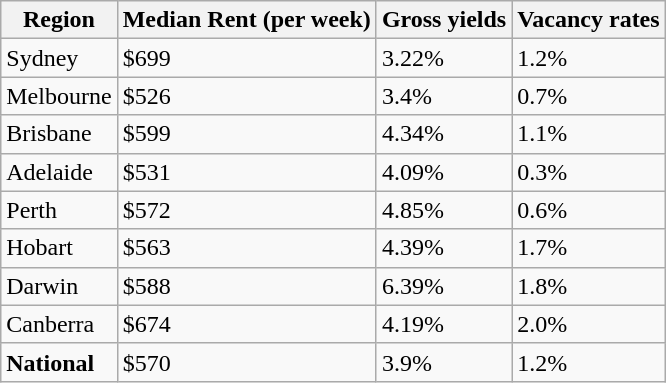<table class="wikitable">
<tr>
<th>Region</th>
<th>Median Rent (per week)</th>
<th>Gross yields</th>
<th>Vacancy rates</th>
</tr>
<tr>
<td>Sydney</td>
<td>$699</td>
<td>3.22%</td>
<td>1.2%</td>
</tr>
<tr>
<td>Melbourne</td>
<td>$526</td>
<td>3.4%</td>
<td>0.7%</td>
</tr>
<tr>
<td>Brisbane</td>
<td>$599</td>
<td>4.34%</td>
<td>1.1%</td>
</tr>
<tr>
<td>Adelaide</td>
<td>$531</td>
<td>4.09%</td>
<td>0.3%</td>
</tr>
<tr>
<td>Perth</td>
<td>$572</td>
<td>4.85%</td>
<td>0.6%</td>
</tr>
<tr>
<td>Hobart</td>
<td>$563</td>
<td>4.39%</td>
<td>1.7%</td>
</tr>
<tr>
<td>Darwin</td>
<td>$588</td>
<td>6.39%</td>
<td>1.8%</td>
</tr>
<tr>
<td>Canberra</td>
<td>$674</td>
<td>4.19%</td>
<td>2.0%</td>
</tr>
<tr>
<td><strong>National</strong></td>
<td>$570</td>
<td>3.9%</td>
<td>1.2%</td>
</tr>
</table>
